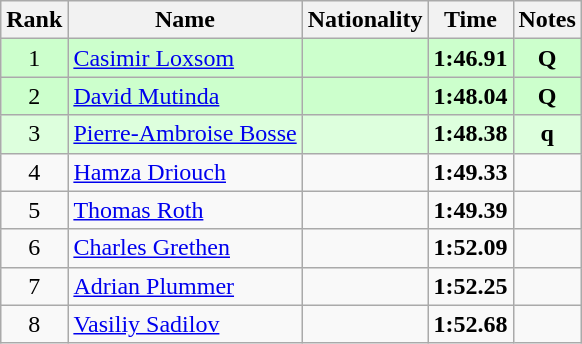<table class="wikitable sortable" style="text-align:center">
<tr>
<th>Rank</th>
<th>Name</th>
<th>Nationality</th>
<th>Time</th>
<th>Notes</th>
</tr>
<tr bgcolor=ccffcc>
<td>1</td>
<td align=left><a href='#'>Casimir Loxsom</a></td>
<td align=left></td>
<td><strong>1:46.91</strong></td>
<td><strong>Q</strong></td>
</tr>
<tr bgcolor=ccffcc>
<td>2</td>
<td align=left><a href='#'>David Mutinda</a></td>
<td align=left></td>
<td><strong>1:48.04</strong></td>
<td><strong>Q</strong></td>
</tr>
<tr bgcolor=ddffdd>
<td>3</td>
<td align=left><a href='#'>Pierre-Ambroise Bosse</a></td>
<td align=left></td>
<td><strong>1:48.38</strong></td>
<td><strong>q</strong></td>
</tr>
<tr>
<td>4</td>
<td align=left><a href='#'>Hamza Driouch</a></td>
<td align=left></td>
<td><strong>1:49.33</strong></td>
<td></td>
</tr>
<tr>
<td>5</td>
<td align=left><a href='#'>Thomas Roth</a></td>
<td align=left></td>
<td><strong>1:49.39</strong></td>
<td></td>
</tr>
<tr>
<td>6</td>
<td align=left><a href='#'>Charles Grethen</a></td>
<td align=left></td>
<td><strong>1:52.09</strong></td>
<td></td>
</tr>
<tr>
<td>7</td>
<td align=left><a href='#'>Adrian Plummer</a></td>
<td align=left></td>
<td><strong>1:52.25</strong></td>
<td></td>
</tr>
<tr>
<td>8</td>
<td align=left><a href='#'>Vasiliy Sadilov</a></td>
<td align=left></td>
<td><strong>1:52.68</strong></td>
<td></td>
</tr>
</table>
